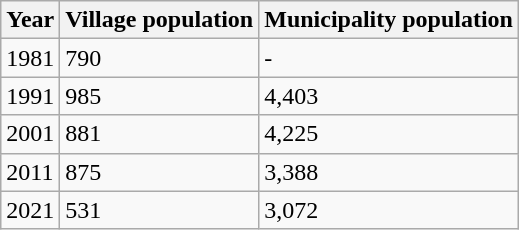<table class=wikitable>
<tr>
<th>Year</th>
<th>Village population</th>
<th>Municipality population</th>
</tr>
<tr>
<td>1981</td>
<td>790</td>
<td>-</td>
</tr>
<tr>
<td>1991</td>
<td>985</td>
<td>4,403</td>
</tr>
<tr>
<td>2001</td>
<td>881</td>
<td>4,225</td>
</tr>
<tr>
<td>2011</td>
<td>875</td>
<td>3,388</td>
</tr>
<tr>
<td>2021</td>
<td>531</td>
<td>3,072</td>
</tr>
</table>
